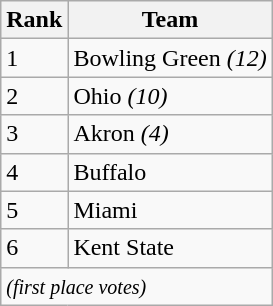<table class=wikitable>
<tr>
<th>Rank</th>
<th>Team</th>
</tr>
<tr>
<td>1</td>
<td>Bowling Green <em>(12)</em></td>
</tr>
<tr>
<td>2</td>
<td>Ohio <em>(10)</em></td>
</tr>
<tr>
<td>3</td>
<td>Akron <em>(4)</em></td>
</tr>
<tr>
<td>4</td>
<td>Buffalo</td>
</tr>
<tr>
<td>5</td>
<td>Miami</td>
</tr>
<tr>
<td>6</td>
<td>Kent State</td>
</tr>
<tr>
<td colspan=3 valign=middle><small><em>(first place votes)</em></small></td>
</tr>
</table>
